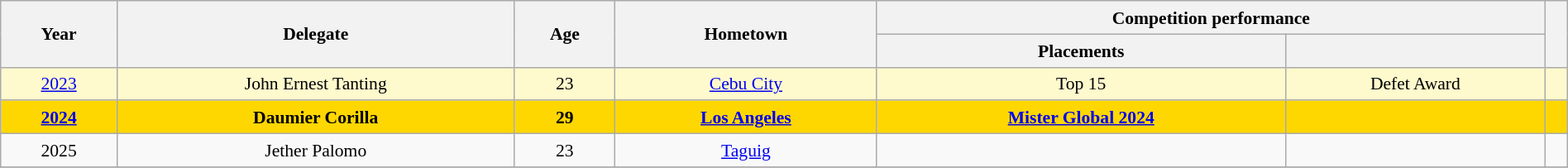<table class="wikitable" style="text-align:center; line-height:20px; font-size:90%; width:100%;">
<tr>
<th rowspan="2">Year</th>
<th rowspan="2">Delegate</th>
<th rowspan="2">Age</th>
<th rowspan="2">Hometown</th>
<th colspan="2">Competition performance</th>
<th rowspan="2"></th>
</tr>
<tr>
<th>Placements</th>
<th></th>
</tr>
<tr style="background-color:#FFFACD">
<td><a href='#'>2023</a></td>
<td>John Ernest Tanting</td>
<td>23</td>
<td><a href='#'>Cebu City</a></td>
<td>Top 15</td>
<td>Defet Award</td>
<td></td>
</tr>
<tr style="background-color:gold; font-weight: bold">
<td><a href='#'>2024</a></td>
<td>Daumier Corilla</td>
<td>29</td>
<td><a href='#'>Los Angeles</a></td>
<td><a href='#'>Mister Global 2024</a></td>
<td></td>
<td></td>
</tr>
<tr>
<td>2025</td>
<td>Jether Palomo</td>
<td>23</td>
<td><a href='#'>Taguig</a></td>
<td></td>
<td></td>
<td></td>
</tr>
<tr>
</tr>
</table>
